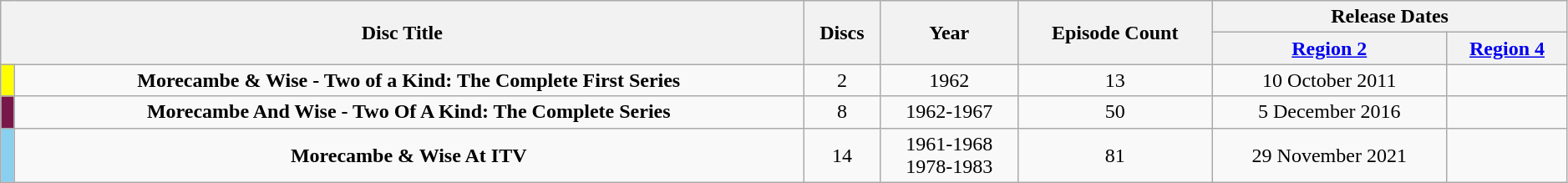<table class="wikitable"  style="width:99%; text-align:center;">
<tr>
<th colspan="2" rowspan="2">Disc Title</th>
<th rowspan="2">Discs</th>
<th rowspan="2">Year</th>
<th rowspan="2">Episode Count</th>
<th colspan="2">Release Dates</th>
</tr>
<tr>
<th><a href='#'>Region 2</a></th>
<th><a href='#'>Region 4</a></th>
</tr>
<tr>
<td style="background:#FFFF00;"></td>
<td><strong>Morecambe & Wise - Two of a Kind: The Complete First Series</strong></td>
<td>2</td>
<td>1962</td>
<td>13</td>
<td>10 October 2011</td>
<td></td>
</tr>
<tr>
<td style="background:#78184A;"></td>
<td><strong>Morecambe And Wise - Two Of A Kind: The Complete Series</strong></td>
<td>8</td>
<td>1962-1967</td>
<td>50</td>
<td>5 December 2016</td>
<td></td>
</tr>
<tr>
<td style="background:#89CFF0"></td>
<td><strong>Morecambe & Wise At ITV</strong></td>
<td>14</td>
<td>1961-1968<br>1978-1983</td>
<td>81</td>
<td>29 November 2021</td>
<td></td>
</tr>
</table>
